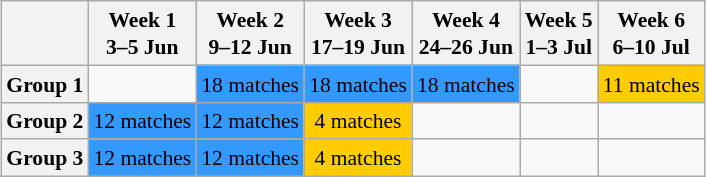<table class="wikitable" style="margin:0.9em auto; font-size:90%; line-height:1.25em; width:800;">
<tr>
<th></th>
<th>Week 1<br>3–5 Jun</th>
<th>Week 2<br>9–12 Jun</th>
<th>Week 3<br>17–19 Jun</th>
<th>Week 4<br>24–26 Jun</th>
<th>Week 5<br>1–3 Jul</th>
<th>Week 6<br>6–10 Jul</th>
</tr>
<tr align="center">
<th>Group 1</th>
<td></td>
<td bgcolor=#3399ff>18 matches</td>
<td bgcolor=#3399ff>18 matches</td>
<td bgcolor=#3399ff>18 matches</td>
<td></td>
<td bgcolor=#ffcc00>11 matches</td>
</tr>
<tr align="center">
<th>Group 2</th>
<td bgcolor=#3399ff>12 matches</td>
<td bgcolor=#3399ff>12 matches</td>
<td bgcolor=#ffcc00>4 matches</td>
<td></td>
<td></td>
<td></td>
</tr>
<tr align="center">
<th>Group 3</th>
<td bgcolor=#3399ff>12 matches</td>
<td bgcolor=#3399ff>12 matches</td>
<td bgcolor=#ffcc00>4 matches</td>
<td></td>
<td></td>
<td></td>
</tr>
</table>
